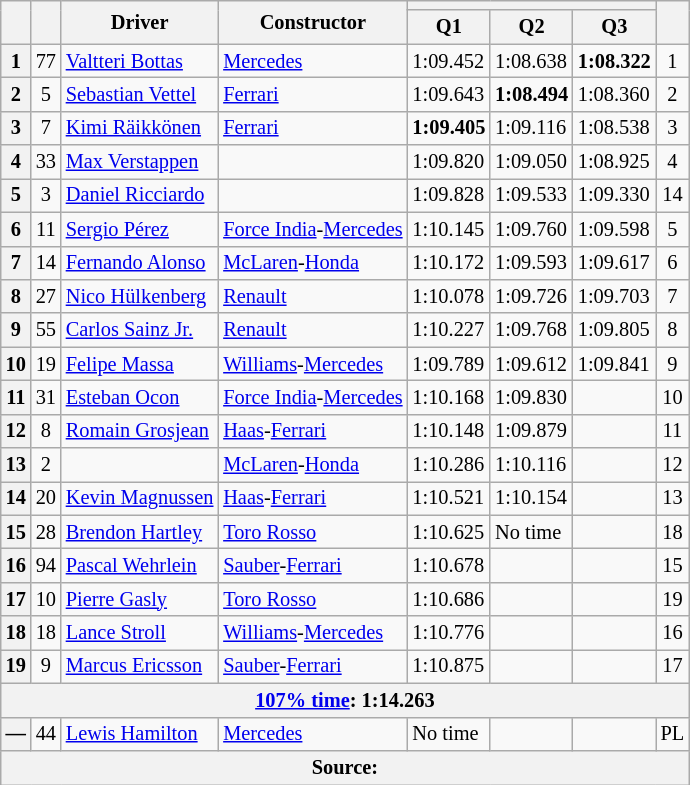<table class="wikitable sortable" style="font-size: 85%;">
<tr>
<th rowspan="2"></th>
<th rowspan="2"></th>
<th rowspan="2">Driver</th>
<th rowspan="2">Constructor</th>
<th colspan="3"></th>
<th rowspan="2"></th>
</tr>
<tr>
<th>Q1</th>
<th>Q2</th>
<th>Q3</th>
</tr>
<tr>
<th>1</th>
<td align="center">77</td>
<td> <a href='#'>Valtteri Bottas</a></td>
<td><a href='#'>Mercedes</a></td>
<td>1:09.452</td>
<td>1:08.638</td>
<td><strong>1:08.322</strong></td>
<td align="center">1</td>
</tr>
<tr>
<th>2</th>
<td align="center">5</td>
<td> <a href='#'>Sebastian Vettel</a></td>
<td><a href='#'>Ferrari</a></td>
<td>1:09.643</td>
<td><strong>1:08.494</strong></td>
<td>1:08.360</td>
<td align="center">2</td>
</tr>
<tr>
<th>3</th>
<td align="center">7</td>
<td> <a href='#'>Kimi Räikkönen</a></td>
<td><a href='#'>Ferrari</a></td>
<td><strong>1:09.405</strong></td>
<td>1:09.116</td>
<td>1:08.538</td>
<td align="center">3</td>
</tr>
<tr>
<th>4</th>
<td align="center">33</td>
<td> <a href='#'>Max Verstappen</a></td>
<td></td>
<td>1:09.820</td>
<td>1:09.050</td>
<td>1:08.925</td>
<td align="center">4</td>
</tr>
<tr>
<th>5</th>
<td align="center">3</td>
<td> <a href='#'>Daniel Ricciardo</a></td>
<td></td>
<td>1:09.828</td>
<td>1:09.533</td>
<td>1:09.330</td>
<td align="center">14</td>
</tr>
<tr>
<th>6</th>
<td align="center">11</td>
<td> <a href='#'>Sergio Pérez</a></td>
<td><a href='#'>Force India</a>-<a href='#'>Mercedes</a></td>
<td>1:10.145</td>
<td>1:09.760</td>
<td>1:09.598</td>
<td align="center">5</td>
</tr>
<tr>
<th>7</th>
<td align="center">14</td>
<td> <a href='#'>Fernando Alonso</a></td>
<td><a href='#'>McLaren</a>-<a href='#'>Honda</a></td>
<td>1:10.172</td>
<td>1:09.593</td>
<td>1:09.617</td>
<td align="center">6</td>
</tr>
<tr>
<th>8</th>
<td align="center">27</td>
<td> <a href='#'>Nico Hülkenberg</a></td>
<td><a href='#'>Renault</a></td>
<td>1:10.078</td>
<td>1:09.726</td>
<td>1:09.703</td>
<td align="center">7</td>
</tr>
<tr>
<th>9</th>
<td align="center">55</td>
<td> <a href='#'>Carlos Sainz Jr.</a></td>
<td><a href='#'>Renault</a></td>
<td>1:10.227</td>
<td>1:09.768</td>
<td>1:09.805</td>
<td align="center">8</td>
</tr>
<tr>
<th>10</th>
<td align="center">19</td>
<td> <a href='#'>Felipe Massa</a></td>
<td><a href='#'>Williams</a>-<a href='#'>Mercedes</a></td>
<td>1:09.789</td>
<td>1:09.612</td>
<td>1:09.841</td>
<td align="center">9</td>
</tr>
<tr>
<th>11</th>
<td align="center">31</td>
<td> <a href='#'>Esteban Ocon</a></td>
<td><a href='#'>Force India</a>-<a href='#'>Mercedes</a></td>
<td>1:10.168</td>
<td>1:09.830</td>
<td></td>
<td align="center">10</td>
</tr>
<tr>
<th>12</th>
<td align="center">8</td>
<td> <a href='#'>Romain Grosjean</a></td>
<td><a href='#'>Haas</a>-<a href='#'>Ferrari</a></td>
<td>1:10.148</td>
<td>1:09.879</td>
<td></td>
<td align="center">11</td>
</tr>
<tr>
<th>13</th>
<td align="center">2</td>
<td></td>
<td><a href='#'>McLaren</a>-<a href='#'>Honda</a></td>
<td>1:10.286</td>
<td>1:10.116</td>
<td></td>
<td align="center">12</td>
</tr>
<tr>
<th>14</th>
<td align="center">20</td>
<td> <a href='#'>Kevin Magnussen</a></td>
<td><a href='#'>Haas</a>-<a href='#'>Ferrari</a></td>
<td>1:10.521</td>
<td>1:10.154</td>
<td></td>
<td align="center">13</td>
</tr>
<tr>
<th>15</th>
<td align="center">28</td>
<td> <a href='#'>Brendon Hartley</a></td>
<td><a href='#'>Toro Rosso</a></td>
<td>1:10.625</td>
<td>No time</td>
<td></td>
<td align="center">18</td>
</tr>
<tr>
<th>16</th>
<td align="center">94</td>
<td> <a href='#'>Pascal Wehrlein</a></td>
<td><a href='#'>Sauber</a>-<a href='#'>Ferrari</a></td>
<td>1:10.678</td>
<td></td>
<td></td>
<td align="center">15</td>
</tr>
<tr>
<th>17</th>
<td align="center">10</td>
<td> <a href='#'>Pierre Gasly</a></td>
<td><a href='#'>Toro Rosso</a></td>
<td>1:10.686</td>
<td></td>
<td></td>
<td align="center">19</td>
</tr>
<tr>
<th>18</th>
<td align="center">18</td>
<td> <a href='#'>Lance Stroll</a></td>
<td><a href='#'>Williams</a>-<a href='#'>Mercedes</a></td>
<td>1:10.776</td>
<td></td>
<td></td>
<td align="center">16</td>
</tr>
<tr>
<th>19</th>
<td align="center">9</td>
<td> <a href='#'>Marcus Ericsson</a></td>
<td><a href='#'>Sauber</a>-<a href='#'>Ferrari</a></td>
<td>1:10.875</td>
<td></td>
<td></td>
<td align="center">17</td>
</tr>
<tr>
<th colspan="8"><a href='#'>107% time</a>: 1:14.263</th>
</tr>
<tr>
<th>—</th>
<td align="center">44</td>
<td> <a href='#'>Lewis Hamilton</a></td>
<td><a href='#'>Mercedes</a></td>
<td>No time</td>
<td></td>
<td></td>
<td align="center">PL</td>
</tr>
<tr>
<th colspan="8">Source:</th>
</tr>
</table>
